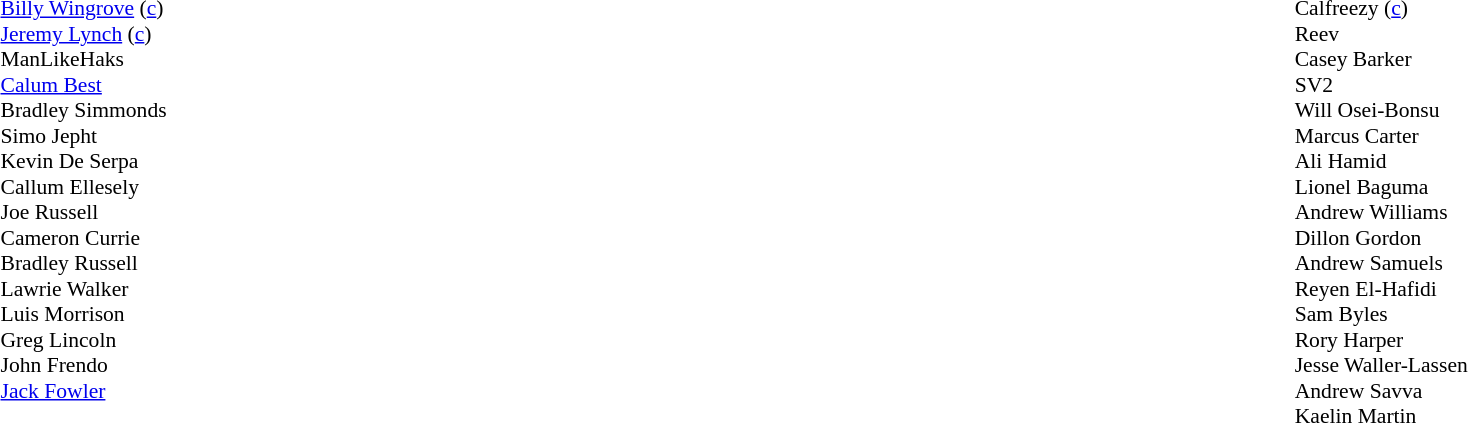<table width="100%">
<tr>
<td valign="top" width="50%"><br><table style="font-size: 90%" cellspacing="0" cellpadding="0">
<tr>
<th width="25"></th>
<th width="25"></th>
</tr>
<tr>
<td></td>
<td></td>
<td><a href='#'>Billy Wingrove</a> (<a href='#'>c</a>)</td>
<td></td>
</tr>
<tr>
<td></td>
<td></td>
<td><a href='#'>Jeremy Lynch</a> (<a href='#'>c</a>)</td>
<td></td>
</tr>
<tr>
<td></td>
<td></td>
<td>ManLikeHaks</td>
<td></td>
</tr>
<tr>
<td></td>
<td></td>
<td><a href='#'>Calum Best</a></td>
<td></td>
</tr>
<tr>
<td></td>
<td></td>
<td>Bradley Simmonds</td>
<td></td>
</tr>
<tr>
<td></td>
<td></td>
<td>Simo Jepht</td>
<td></td>
</tr>
<tr>
<td></td>
<td></td>
<td>Kevin De Serpa</td>
<td></td>
</tr>
<tr>
<td></td>
<td></td>
<td>Callum Ellesely</td>
<td></td>
</tr>
<tr>
<td></td>
<td></td>
<td>Joe Russell</td>
<td></td>
</tr>
<tr>
<td></td>
<td></td>
<td>Cameron Currie</td>
<td></td>
</tr>
<tr>
<td></td>
<td></td>
<td>Bradley Russell</td>
<td></td>
</tr>
<tr>
<td></td>
<td></td>
<td>Lawrie Walker</td>
<td></td>
</tr>
<tr>
<td></td>
<td></td>
<td>Luis Morrison</td>
<td></td>
</tr>
<tr>
<td></td>
<td></td>
<td>Greg Lincoln</td>
<td></td>
</tr>
<tr>
<td></td>
<td></td>
<td>John Frendo</td>
<td></td>
</tr>
<tr>
<td></td>
<td></td>
<td><a href='#'>Jack Fowler</a></td>
<td></td>
</tr>
</table>
</td>
<td valign="top"></td>
<td valign="top" width="50%"><br><table style="font-size: 90%" cellspacing="0" cellpadding="0" align="center">
<tr>
<th width="25"></th>
<th width="25"></th>
</tr>
<tr>
<td></td>
<td></td>
<td>Calfreezy (<a href='#'>c</a>)</td>
<td></td>
</tr>
<tr>
<td></td>
<td></td>
<td>Reev</td>
<td></td>
</tr>
<tr>
<td></td>
<td></td>
<td>Casey Barker</td>
<td></td>
</tr>
<tr>
<td></td>
<td></td>
<td>SV2</td>
<td></td>
</tr>
<tr>
<td></td>
<td></td>
<td>Will Osei-Bonsu</td>
<td></td>
</tr>
<tr>
<td></td>
<td></td>
<td>Marcus Carter</td>
<td></td>
</tr>
<tr>
<td></td>
<td></td>
<td>Ali Hamid</td>
<td></td>
</tr>
<tr>
<td></td>
<td></td>
<td>Lionel Baguma</td>
<td></td>
</tr>
<tr>
<td></td>
<td></td>
<td>Andrew Williams</td>
<td></td>
</tr>
<tr>
<td></td>
<td></td>
<td>Dillon Gordon</td>
<td></td>
</tr>
<tr>
<td></td>
<td></td>
<td>Andrew Samuels</td>
<td></td>
</tr>
<tr>
<td></td>
<td></td>
<td>Reyen El-Hafidi</td>
<td></td>
</tr>
<tr>
<td></td>
<td></td>
<td>Sam Byles</td>
<td></td>
</tr>
<tr>
<td></td>
<td></td>
<td>Rory Harper</td>
<td></td>
</tr>
<tr>
<td></td>
<td></td>
<td>Jesse Waller-Lassen</td>
<td></td>
</tr>
<tr>
<td></td>
<td></td>
<td>Andrew Savva</td>
<td></td>
</tr>
<tr>
<td></td>
<td></td>
<td>Kaelin Martin</td>
<td></td>
</tr>
</table>
</td>
</tr>
</table>
